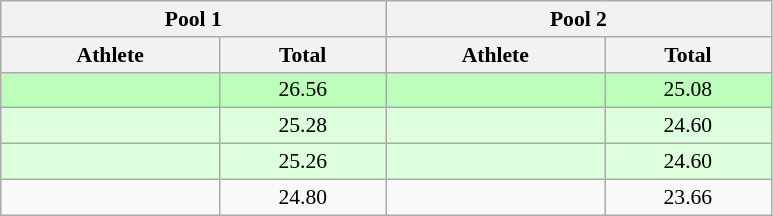<table class="wikitable" style="font-size:90%; text-align:center;">
<tr>
<th colspan=2 width=250>Pool 1</th>
<th colspan=2 width=250>Pool 2</th>
</tr>
<tr>
<th>Athlete</th>
<th>Total</th>
<th>Athlete</th>
<th>Total</th>
</tr>
<tr bgcolor=bbffbb>
<td align=left></td>
<td>26.56</td>
<td align=left></td>
<td>25.08</td>
</tr>
<tr bgcolor=ddffdd>
<td align=left></td>
<td>25.28</td>
<td align=left></td>
<td>24.60</td>
</tr>
<tr bgcolor=ddffdd>
<td align=left></td>
<td>25.26</td>
<td align=left></td>
<td>24.60</td>
</tr>
<tr>
<td align=left></td>
<td>24.80</td>
<td align=left></td>
<td>23.66</td>
</tr>
</table>
